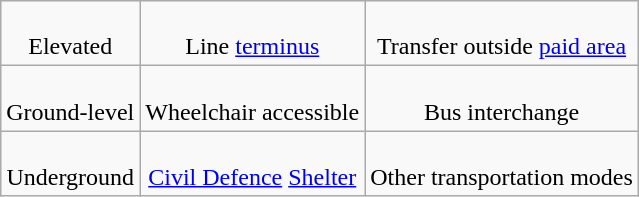<table class="wikitable" style="text-align:center;">
<tr>
<td><br>Elevated</td>
<td> <br>Line <a href='#'>terminus</a></td>
<td><br>Transfer outside <a href='#'>paid area</a></td>
</tr>
<tr>
<td><br>Ground-level</td>
<td style='border-style: none none none none;'><br>Wheelchair accessible</td>
<td><br>Bus interchange</td>
</tr>
<tr>
<td><br>Underground</td>
<td><br><a href='#'>Civil Defence</a> <a href='#'>Shelter</a></td>
<td>     <br>Other transportation modes</td>
</tr>
</table>
